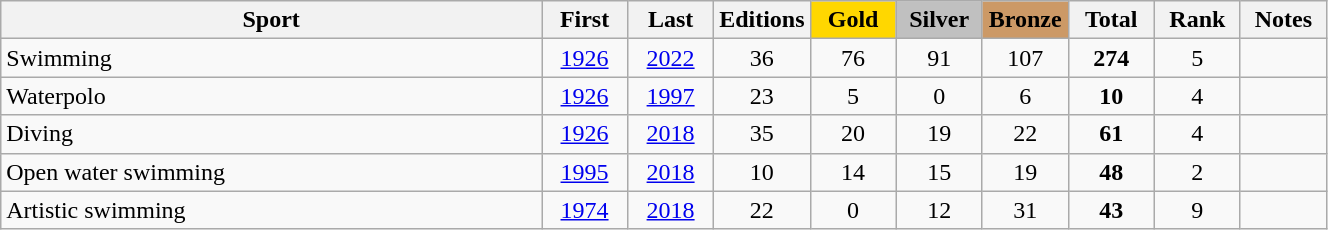<table class="wikitable" width=70% style="font-size:100%; text-align:center;">
<tr>
<th><strong>Sport</strong></th>
<th width=50px><strong>First</strong></th>
<th width=50px><strong>Last</strong></th>
<th width=50px><strong>Editions</strong></th>
<td width=50px bgcolor=gold><strong>Gold</strong></td>
<td width=50px bgcolor=silver><strong>Silver</strong></td>
<td width=50px bgcolor=cc9966><strong>Bronze</strong></td>
<th width=50px><strong>Total</strong></th>
<th width=50px><strong>Rank</strong></th>
<th width=50px><strong>Notes</strong></th>
</tr>
<tr>
<td align=left>Swimming</td>
<td><a href='#'>1926</a></td>
<td><a href='#'>2022</a></td>
<td>36</td>
<td>76</td>
<td>91</td>
<td>107</td>
<td><strong>274</strong></td>
<td>5</td>
<td></td>
</tr>
<tr>
<td align=left>Waterpolo</td>
<td><a href='#'>1926</a></td>
<td><a href='#'>1997</a></td>
<td>23</td>
<td>5</td>
<td>0</td>
<td>6</td>
<td><strong>10</strong></td>
<td>4</td>
<td></td>
</tr>
<tr>
<td align=left>Diving</td>
<td><a href='#'>1926</a></td>
<td><a href='#'>2018</a></td>
<td>35</td>
<td>20</td>
<td>19</td>
<td>22</td>
<td><strong>61</strong></td>
<td>4</td>
<td></td>
</tr>
<tr>
<td align=left>Open water swimming</td>
<td><a href='#'>1995</a></td>
<td><a href='#'>2018</a></td>
<td>10</td>
<td>14</td>
<td>15</td>
<td>19</td>
<td><strong>48</strong></td>
<td>2</td>
<td></td>
</tr>
<tr>
<td align=left>Artistic swimming</td>
<td><a href='#'>1974</a></td>
<td><a href='#'>2018</a></td>
<td>22</td>
<td>0</td>
<td>12</td>
<td>31</td>
<td><strong>43</strong></td>
<td>9</td>
<td></td>
</tr>
</table>
